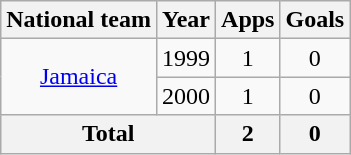<table class="wikitable" style="text-align:center">
<tr>
<th>National team</th>
<th>Year</th>
<th>Apps</th>
<th>Goals</th>
</tr>
<tr>
<td rowspan="2"><a href='#'>Jamaica</a></td>
<td>1999</td>
<td>1</td>
<td>0</td>
</tr>
<tr>
<td>2000</td>
<td>1</td>
<td>0</td>
</tr>
<tr>
<th colspan="2">Total</th>
<th>2</th>
<th>0</th>
</tr>
</table>
